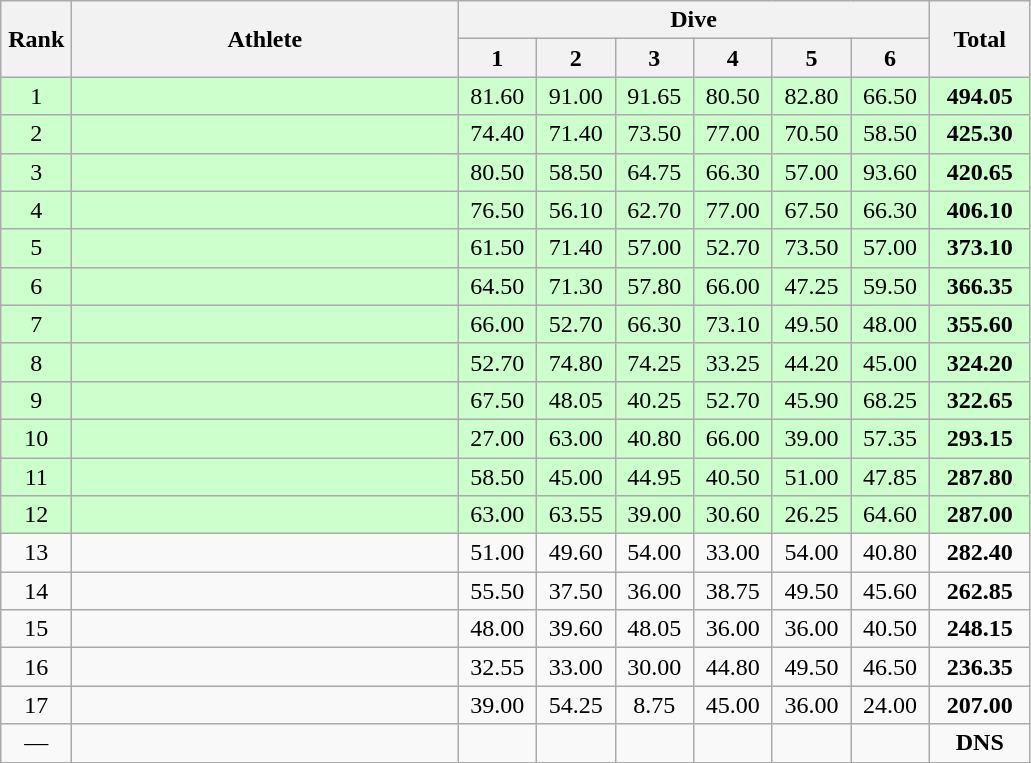<table class=wikitable style="text-align:center">
<tr>
<th rowspan="2" width=40>Rank</th>
<th rowspan="2" width=250>Athlete</th>
<th colspan="6">Dive</th>
<th rowspan="2" width=60>Total</th>
</tr>
<tr>
<th width=45>1</th>
<th width=45>2</th>
<th width=45>3</th>
<th width=45>4</th>
<th width=45>5</th>
<th width=45>6</th>
</tr>
<tr bgcolor=ccffcc>
<td>1</td>
<td align=left></td>
<td>81.60</td>
<td>91.00</td>
<td>91.65</td>
<td>80.50</td>
<td>82.80</td>
<td>66.50</td>
<td><strong>494.05</strong></td>
</tr>
<tr bgcolor=ccffcc>
<td>2</td>
<td align=left></td>
<td>74.40</td>
<td>71.40</td>
<td>73.50</td>
<td>77.00</td>
<td>70.50</td>
<td>58.50</td>
<td><strong>425.30</strong></td>
</tr>
<tr bgcolor=ccffcc>
<td>3</td>
<td align=left></td>
<td>80.50</td>
<td>58.50</td>
<td>64.75</td>
<td>66.30</td>
<td>57.00</td>
<td>93.60</td>
<td><strong>420.65</strong></td>
</tr>
<tr bgcolor=ccffcc>
<td>4</td>
<td align=left></td>
<td>76.50</td>
<td>56.10</td>
<td>62.70</td>
<td>77.00</td>
<td>67.50</td>
<td>66.30</td>
<td><strong>406.10</strong></td>
</tr>
<tr bgcolor=ccffcc>
<td>5</td>
<td align=left></td>
<td>61.50</td>
<td>71.40</td>
<td>57.00</td>
<td>52.70</td>
<td>73.50</td>
<td>57.00</td>
<td><strong>373.10</strong></td>
</tr>
<tr bgcolor=ccffcc>
<td>6</td>
<td align=left></td>
<td>64.50</td>
<td>71.30</td>
<td>57.80</td>
<td>66.00</td>
<td>47.25</td>
<td>59.50</td>
<td><strong>366.35</strong></td>
</tr>
<tr bgcolor=ccffcc>
<td>7</td>
<td align=left></td>
<td>66.00</td>
<td>52.70</td>
<td>66.30</td>
<td>73.10</td>
<td>49.50</td>
<td>48.00</td>
<td><strong>355.60</strong></td>
</tr>
<tr bgcolor=ccffcc>
<td>8</td>
<td align=left></td>
<td>52.70</td>
<td>74.80</td>
<td>74.25</td>
<td>33.25</td>
<td>44.20</td>
<td>45.00</td>
<td><strong>324.20</strong></td>
</tr>
<tr bgcolor=ccffcc>
<td>9</td>
<td align=left></td>
<td>67.50</td>
<td>48.05</td>
<td>40.25</td>
<td>52.70</td>
<td>45.90</td>
<td>68.25</td>
<td><strong>322.65</strong></td>
</tr>
<tr bgcolor=ccffcc>
<td>10</td>
<td align=left></td>
<td>27.00</td>
<td>63.00</td>
<td>40.80</td>
<td>66.00</td>
<td>39.00</td>
<td>57.35</td>
<td><strong>293.15</strong></td>
</tr>
<tr bgcolor=ccffcc>
<td>11</td>
<td align=left></td>
<td>58.50</td>
<td>45.00</td>
<td>44.95</td>
<td>40.50</td>
<td>51.00</td>
<td>47.85</td>
<td><strong>287.80</strong></td>
</tr>
<tr bgcolor=ccffcc>
<td>12</td>
<td align=left></td>
<td>63.00</td>
<td>63.55</td>
<td>39.00</td>
<td>30.60</td>
<td>26.25</td>
<td>64.60</td>
<td><strong>287.00</strong></td>
</tr>
<tr>
<td>13</td>
<td align=left></td>
<td>51.00</td>
<td>49.60</td>
<td>54.00</td>
<td>33.00</td>
<td>54.00</td>
<td>40.80</td>
<td><strong>282.40</strong></td>
</tr>
<tr>
<td>14</td>
<td align=left></td>
<td>55.50</td>
<td>37.50</td>
<td>36.00</td>
<td>38.75</td>
<td>49.50</td>
<td>45.60</td>
<td><strong>262.85</strong></td>
</tr>
<tr>
<td>15</td>
<td align=left></td>
<td>48.00</td>
<td>39.60</td>
<td>48.05</td>
<td>36.00</td>
<td>36.00</td>
<td>40.50</td>
<td><strong>248.15</strong></td>
</tr>
<tr>
<td>16</td>
<td align=left></td>
<td>32.55</td>
<td>33.00</td>
<td>30.00</td>
<td>44.80</td>
<td>49.50</td>
<td>46.50</td>
<td><strong>236.35</strong></td>
</tr>
<tr>
<td>17</td>
<td align=left></td>
<td>39.00</td>
<td>54.25</td>
<td>8.75</td>
<td>45.00</td>
<td>36.00</td>
<td>24.00</td>
<td><strong>207.00</strong></td>
</tr>
<tr>
<td>—</td>
<td align=left></td>
<td></td>
<td></td>
<td></td>
<td></td>
<td></td>
<td></td>
<td><strong>DNS</strong></td>
</tr>
</table>
